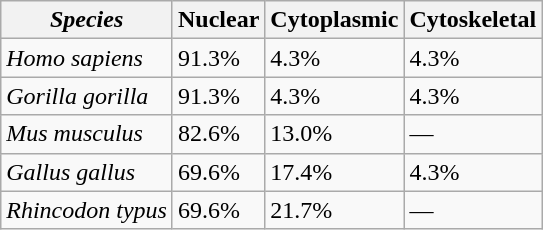<table class="wikitable">
<tr>
<th><em>Species</em></th>
<th>Nuclear</th>
<th>Cytoplasmic</th>
<th>Cytoskeletal</th>
</tr>
<tr>
<td><em>Homo sapiens</em></td>
<td>91.3%</td>
<td>4.3%</td>
<td>4.3%</td>
</tr>
<tr>
<td><em>Gorilla gorilla</em></td>
<td>91.3%</td>
<td>4.3%</td>
<td>4.3%</td>
</tr>
<tr>
<td><em>Mus musculus</em></td>
<td>82.6%</td>
<td>13.0%</td>
<td>—</td>
</tr>
<tr>
<td><em>Gallus gallus</em></td>
<td>69.6%</td>
<td>17.4%</td>
<td>4.3%</td>
</tr>
<tr>
<td><em>Rhincodon typus</em></td>
<td>69.6%</td>
<td>21.7%</td>
<td>—</td>
</tr>
</table>
